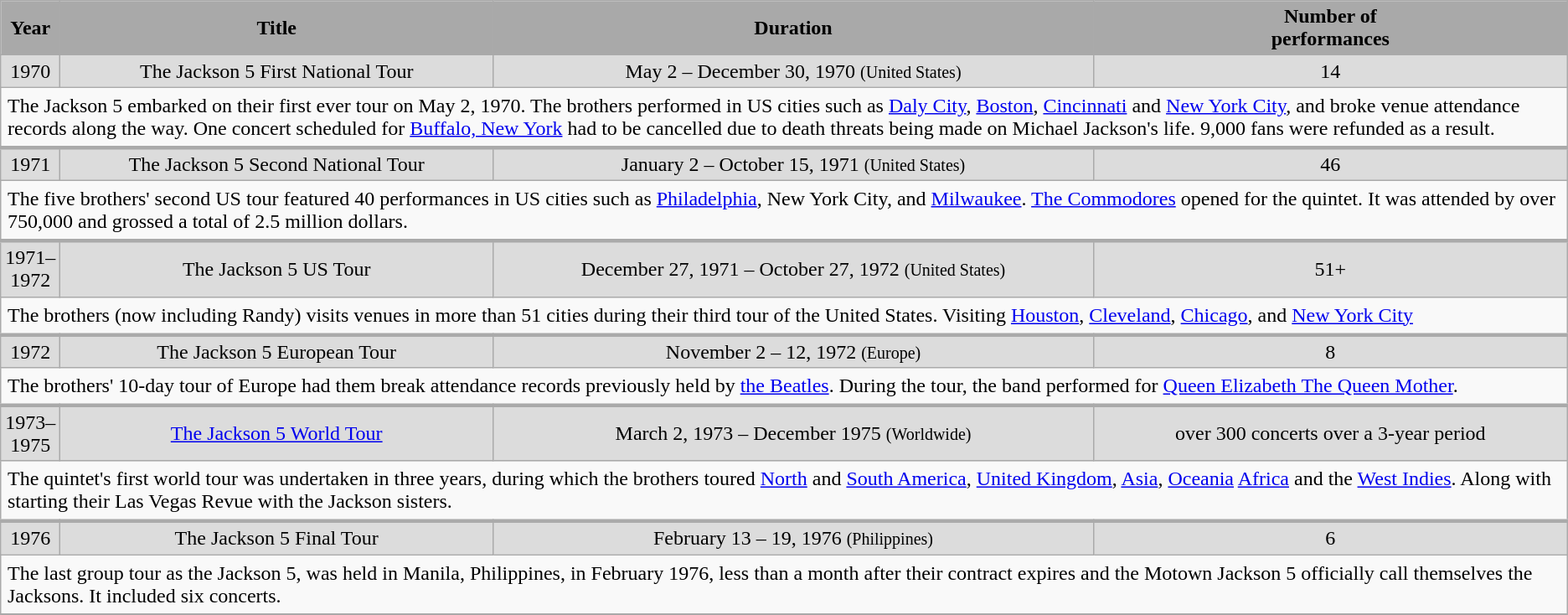<table class="wikitable">
<tr>
<th style="background-color: #A9A9A9;">Year</th>
<th style="background-color: #A9A9A9;">Title</th>
<th style="background-color: #A9A9A9;">Duration</th>
<th style="background-color: #A9A9A9;">Number of<br>performances</th>
</tr>
<tr>
<td style="background-color: #DCDCDC;" align="center" width=5>1970</td>
<td style="background-color: #DCDCDC;" align="center">The Jackson 5 First National Tour</td>
<td style="background-color: #DCDCDC;" align="center">May 2 – December 30, 1970 <small>(United States)</small></td>
<td style="background-color: #DCDCDC; text-align:center;">14</td>
</tr>
<tr>
<td colspan="4" style="border-bottom-width:3px; padding:5px;">The Jackson 5 embarked on their first ever tour on May 2, 1970. The brothers performed in US cities such as <a href='#'>Daly City</a>, <a href='#'>Boston</a>, <a href='#'>Cincinnati</a> and <a href='#'>New York City</a>, and broke venue attendance records along the way. One concert scheduled for <a href='#'>Buffalo, New York</a> had to be cancelled due to death threats being made on Michael Jackson's life. 9,000 fans were refunded as a result.</td>
</tr>
<tr>
<td style="background-color: #DCDCDC;" align="center" width=5>1971</td>
<td style="background-color: #DCDCDC;" align="center">The Jackson 5 Second National Tour</td>
<td style="background-color: #DCDCDC;" align="center">January 2 – October 15, 1971 <small>(United States)</small></td>
<td style="background-color: #DCDCDC; text-align:center;">46</td>
</tr>
<tr>
<td colspan="4" style="border-bottom-width:3px; padding:5px;">The five brothers' second US tour featured 40 performances in US cities such as <a href='#'>Philadelphia</a>, New York City, and <a href='#'>Milwaukee</a>. <a href='#'>The Commodores</a> opened for the quintet. It was attended by over 750,000 and grossed a total of 2.5 million dollars.</td>
</tr>
<tr>
<td style="background-color: #DCDCDC;" align="center" width=5>1971–1972</td>
<td style="background-color: #DCDCDC;" align="center">The Jackson 5 US Tour</td>
<td style="background-color: #DCDCDC;" align="center">December 27, 1971 – October 27, 1972 <small>(United States)</small></td>
<td style="background-color: #DCDCDC; text-align:center;">51+</td>
</tr>
<tr>
<td colspan="4" style="border-bottom-width:3px; padding:5px;">The brothers (now including Randy) visits venues in more than 51 cities during their third tour of the United States. Visiting <a href='#'>Houston</a>, <a href='#'>Cleveland</a>, <a href='#'>Chicago</a>, and <a href='#'>New York City</a></td>
</tr>
<tr>
<td style="background-color: #DCDCDC;" align="center" width=5>1972</td>
<td style="background-color: #DCDCDC;" align="center">The Jackson 5 European Tour</td>
<td style="background-color: #DCDCDC;" align="center">November 2 – 12, 1972 <small>(Europe)</small></td>
<td style="background-color: #DCDCDC; text-align:center;">8</td>
</tr>
<tr>
<td colspan="4" style="border-bottom-width:3px; padding:5px;">The brothers' 10-day tour of Europe had them break attendance records previously held by <a href='#'>the Beatles</a>. During the tour, the band performed for <a href='#'>Queen Elizabeth The Queen Mother</a>.</td>
</tr>
<tr>
<td style="background-color: #DCDCDC;" align="center" width=5>1973–1975</td>
<td style="background-color: #DCDCDC;" align="center"><a href='#'>The Jackson 5 World Tour</a></td>
<td style="background-color: #DCDCDC;" align="center">March 2, 1973 – December 1975 <small>(Worldwide)</small></td>
<td style="background-color: #DCDCDC; text-align:center;">over 300 concerts over a 3-year period</td>
</tr>
<tr>
<td colspan="4" style="border-bottom-width:3px; padding:5px;">The quintet's first world tour was undertaken in three years, during which the brothers toured <a href='#'>North</a> and <a href='#'>South America</a>, <a href='#'>United Kingdom</a>, <a href='#'>Asia</a>, <a href='#'>Oceania</a> <a href='#'>Africa</a> and the <a href='#'>West Indies</a>. Along with starting their Las Vegas Revue with the Jackson sisters.</td>
</tr>
<tr>
<td style="background-color: #DCDCDC;" align="center" width=5>1976</td>
<td style="background-color: #DCDCDC;" align="center">The Jackson 5 Final Tour</td>
<td style="background-color: #DCDCDC;" align="center">February 13 – 19, 1976 <small>(Philippines)</small></td>
<td style="background-color: #DCDCDC; text-align:center;">6</td>
</tr>
<tr>
<td colspan="4" style="border-bottom-width:3px; padding:5px;">The last group tour as the Jackson 5, was held in Manila, Philippines, in February 1976, less than a month after their contract expires and the Motown Jackson 5 officially call themselves the Jacksons. It included six concerts.</td>
</tr>
<tr>
</tr>
</table>
